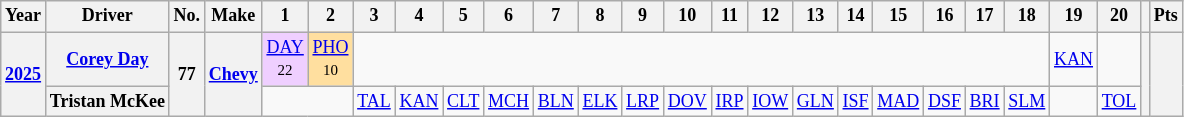<table class="wikitable" style="text-align:center; font-size:75%">
<tr>
<th>Year</th>
<th>Driver</th>
<th>No.</th>
<th>Make</th>
<th>1</th>
<th>2</th>
<th>3</th>
<th>4</th>
<th>5</th>
<th>6</th>
<th>7</th>
<th>8</th>
<th>9</th>
<th>10</th>
<th>11</th>
<th>12</th>
<th>13</th>
<th>14</th>
<th>15</th>
<th>16</th>
<th>17</th>
<th>18</th>
<th>19</th>
<th>20</th>
<th></th>
<th>Pts</th>
</tr>
<tr>
<th rowspan=2><a href='#'>2025</a></th>
<th><a href='#'>Corey Day</a></th>
<th rowspan=2>77</th>
<th rowspan=2><a href='#'>Chevy</a></th>
<td style="background:#EFCFFF;"><a href='#'>DAY</a><br><small>22</small></td>
<td style="background:#FFDF9F;"><a href='#'>PHO</a><br><small>10</small></td>
<td colspan=16></td>
<td><a href='#'>KAN</a></td>
<td></td>
<th rowspan=2></th>
<th rowspan=2></th>
</tr>
<tr>
<th>Tristan McKee</th>
<td colspan=2></td>
<td><a href='#'>TAL</a></td>
<td><a href='#'>KAN</a></td>
<td><a href='#'>CLT</a></td>
<td><a href='#'>MCH</a></td>
<td><a href='#'>BLN</a></td>
<td><a href='#'>ELK</a></td>
<td><a href='#'>LRP</a></td>
<td><a href='#'>DOV</a></td>
<td><a href='#'>IRP</a></td>
<td><a href='#'>IOW</a></td>
<td><a href='#'>GLN</a></td>
<td><a href='#'>ISF</a></td>
<td><a href='#'>MAD</a></td>
<td><a href='#'>DSF</a></td>
<td><a href='#'>BRI</a></td>
<td><a href='#'>SLM</a></td>
<td></td>
<td><a href='#'>TOL</a></td>
</tr>
</table>
